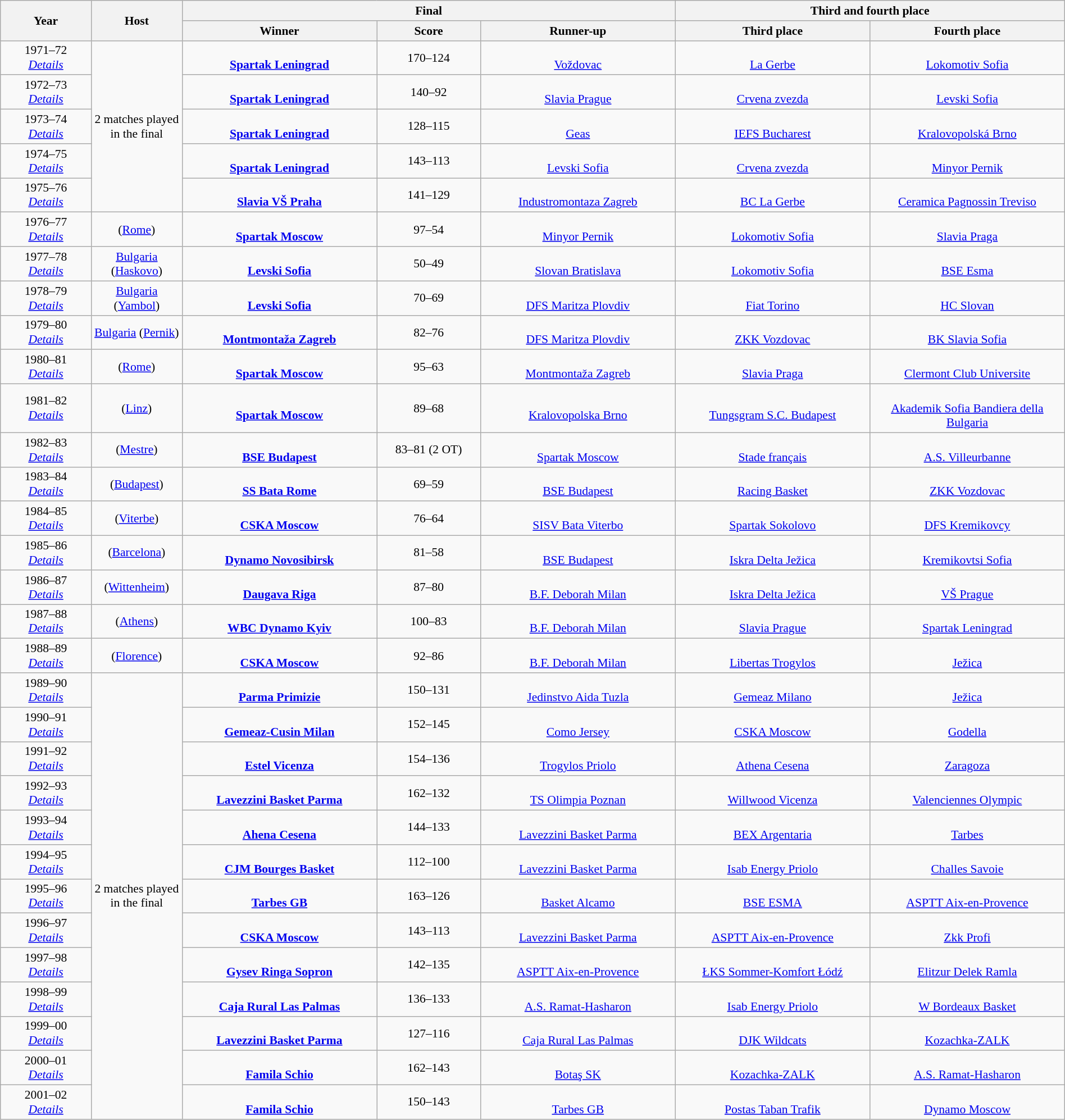<table class=wikitable style="text-align:center; font-size:90%; width:100%">
<tr>
<th rowspan=2 width=7%>Year</th>
<th rowspan=2 width=7%>Host</th>
<th colspan=3>Final</th>
<th colspan=3>Third and fourth place</th>
</tr>
<tr>
<th width=15%>Winner</th>
<th width=8%>Score</th>
<th width=15%>Runner-up</th>
<th width=15%>Third place</th>
<th width=15%>Fourth place</th>
</tr>
<tr>
<td>1971–72<br><em><a href='#'>Details</a></em></td>
<td colspan=0 rowspan=5 align=center>2 matches played in the final</td>
<td><br><strong><a href='#'>Spartak Leningrad</a></strong></td>
<td>170–124 <br> </td>
<td><br><a href='#'>Voždovac</a></td>
<td><br><a href='#'>La Gerbe</a></td>
<td><br><a href='#'>Lokomotiv Sofia</a></td>
</tr>
<tr>
<td>1972–73<br><em><a href='#'>Details</a></em></td>
<td><br><strong><a href='#'>Spartak Leningrad</a></strong></td>
<td>140–92<br></td>
<td><br><a href='#'>Slavia Prague</a></td>
<td><br><a href='#'>Crvena zvezda</a></td>
<td><br><a href='#'>Levski Sofia</a></td>
</tr>
<tr>
<td>1973–74<br><em><a href='#'>Details</a></em></td>
<td><br><strong><a href='#'>Spartak Leningrad</a></strong></td>
<td>128–115<br> </td>
<td><br><a href='#'>Geas</a></td>
<td><br><a href='#'>IEFS Bucharest</a></td>
<td><br><a href='#'>Kralovopolská Brno</a></td>
</tr>
<tr>
<td>1974–75<br><em><a href='#'>Details</a></em></td>
<td><br><strong><a href='#'>Spartak Leningrad</a></strong></td>
<td>143–113<br> </td>
<td><br><a href='#'>Levski Sofia</a></td>
<td><br><a href='#'>Crvena zvezda</a></td>
<td><br><a href='#'>Minyor Pernik</a></td>
</tr>
<tr>
<td>1975–76<br><em><a href='#'>Details</a></em></td>
<td><br><strong><a href='#'>Slavia VŠ Praha</a></strong></td>
<td>141–129<br> </td>
<td><br><a href='#'>Industromontaza Zagreb</a></td>
<td><br><a href='#'>BC La Gerbe</a></td>
<td><br><a href='#'>Ceramica Pagnossin Treviso</a></td>
</tr>
<tr>
<td>1976–77<br><em><a href='#'>Details</a></em></td>
<td> (<a href='#'>Rome</a>)</td>
<td><br><strong><a href='#'>Spartak Moscow</a></strong></td>
<td>97–54</td>
<td><br><a href='#'>Minyor Pernik</a></td>
<td><br><a href='#'>Lokomotiv Sofia</a></td>
<td><br><a href='#'>Slavia Praga</a></td>
</tr>
<tr>
<td>1977–78<br><em><a href='#'>Details</a></em></td>
<td> <a href='#'>Bulgaria</a> (<a href='#'>Haskovo</a>)</td>
<td><br><strong><a href='#'>Levski Sofia</a></strong></td>
<td>50–49</td>
<td><br><a href='#'>Slovan Bratislava</a></td>
<td><br><a href='#'>Lokomotiv Sofia</a></td>
<td><br><a href='#'>BSE Esma</a></td>
</tr>
<tr>
<td>1978–79<br><em><a href='#'>Details</a></em></td>
<td> <a href='#'>Bulgaria</a> (<a href='#'>Yambol</a>)</td>
<td><br><strong><a href='#'>Levski Sofia</a></strong></td>
<td>70–69</td>
<td><br><a href='#'>DFS Maritza Plovdiv</a></td>
<td><br><a href='#'>Fiat Torino</a></td>
<td><br><a href='#'>HC Slovan</a></td>
</tr>
<tr>
<td>1979–80<br><em><a href='#'>Details</a></em></td>
<td> <a href='#'>Bulgaria</a> (<a href='#'>Pernik</a>)</td>
<td><br><strong><a href='#'>Montmontaža Zagreb</a></strong></td>
<td>82–76</td>
<td><br><a href='#'>DFS Maritza Plovdiv</a></td>
<td><br><a href='#'>ZKK Vozdovac</a></td>
<td><br><a href='#'>BK Slavia Sofia</a></td>
</tr>
<tr>
<td>1980–81<br><em><a href='#'>Details</a></em></td>
<td> (<a href='#'>Rome</a>)</td>
<td><br><strong><a href='#'>Spartak Moscow</a></strong></td>
<td>95–63</td>
<td><br><a href='#'>Montmontaža Zagreb</a></td>
<td><br><a href='#'>Slavia Praga</a></td>
<td><br><a href='#'>Clermont Club Universite</a></td>
</tr>
<tr>
<td>1981–82<br><em><a href='#'>Details</a></em></td>
<td> (<a href='#'>Linz</a>)</td>
<td><br><strong><a href='#'>Spartak Moscow</a></strong></td>
<td>89–68</td>
<td><br><a href='#'>Kralovopolska Brno</a></td>
<td><br><a href='#'>Tungsgram S.C. Budapest</a></td>
<td><br><a href='#'>Akademik Sofia Bandiera della Bulgaria</a></td>
</tr>
<tr>
<td>1982–83<br><em><a href='#'>Details</a></em></td>
<td> (<a href='#'>Mestre</a>)</td>
<td><br><strong><a href='#'>BSE Budapest</a></strong></td>
<td>83–81 (2 OT)</td>
<td><br><a href='#'>Spartak Moscow</a></td>
<td><br><a href='#'>Stade français</a></td>
<td><br><a href='#'>A.S. Villeurbanne</a></td>
</tr>
<tr>
<td>1983–84<br><em><a href='#'>Details</a></em></td>
<td> (<a href='#'>Budapest</a>)</td>
<td><br><strong><a href='#'>SS Bata Rome</a></strong></td>
<td>69–59</td>
<td><br><a href='#'>BSE Budapest</a></td>
<td><br><a href='#'>Racing Basket</a></td>
<td><br><a href='#'>ZKK Vozdovac</a></td>
</tr>
<tr>
<td>1984–85<br><em><a href='#'>Details</a></em></td>
<td> (<a href='#'>Viterbe</a>)</td>
<td><br><strong><a href='#'>CSKA Moscow</a></strong></td>
<td>76–64</td>
<td><br><a href='#'>SISV Bata Viterbo</a></td>
<td><br><a href='#'>Spartak Sokolovo</a></td>
<td><br><a href='#'>DFS Kremikovcy</a></td>
</tr>
<tr>
<td>1985–86<br><em><a href='#'>Details</a></em></td>
<td> (<a href='#'>Barcelona</a>)</td>
<td><br><strong><a href='#'>Dynamo Novosibirsk</a></strong></td>
<td>81–58</td>
<td><br><a href='#'>BSE Budapest</a></td>
<td><br><a href='#'>Iskra Delta Ježica</a></td>
<td><br><a href='#'>Kremikovtsi Sofia</a></td>
</tr>
<tr>
<td>1986–87<br><em><a href='#'>Details</a></em></td>
<td> (<a href='#'>Wittenheim</a>)</td>
<td><br><strong><a href='#'>Daugava Riga</a></strong></td>
<td>87–80</td>
<td><br><a href='#'>B.F. Deborah Milan</a></td>
<td><br><a href='#'>Iskra Delta Ježica</a></td>
<td><br><a href='#'>VŠ Prague</a></td>
</tr>
<tr>
<td>1987–88<br><em><a href='#'>Details</a></em></td>
<td> (<a href='#'>Athens</a>)</td>
<td><br><strong><a href='#'>WBC Dynamo Kyiv</a></strong></td>
<td>100–83</td>
<td><br><a href='#'>B.F. Deborah Milan</a></td>
<td><br><a href='#'>Slavia Prague</a></td>
<td><br><a href='#'>Spartak Leningrad</a></td>
</tr>
<tr>
<td>1988–89<br><em><a href='#'>Details</a></em></td>
<td> (<a href='#'>Florence</a>)</td>
<td><br><strong><a href='#'>CSKA Moscow</a></strong></td>
<td>92–86</td>
<td><br><a href='#'>B.F. Deborah Milan</a></td>
<td><br><a href='#'>Libertas Trogylos</a></td>
<td><br><a href='#'>Ježica</a></td>
</tr>
<tr>
<td>1989–90<br><em><a href='#'>Details</a></em></td>
<td colspan=0 rowspan=13 align=center>2 matches played in the final</td>
<td><br><strong><a href='#'>Parma Primizie</a></strong></td>
<td>150–131<br> </td>
<td><br><a href='#'>Jedinstvo Aida Tuzla</a></td>
<td><br><a href='#'>Gemeaz Milano</a></td>
<td><br><a href='#'>Ježica</a></td>
</tr>
<tr>
<td>1990–91<br><em><a href='#'>Details</a></em></td>
<td><br><strong><a href='#'>Gemeaz-Cusin Milan</a></strong></td>
<td>152–145<br> </td>
<td><br><a href='#'>Como Jersey</a></td>
<td><br><a href='#'>CSKA Moscow</a></td>
<td><br><a href='#'>Godella</a></td>
</tr>
<tr>
<td>1991–92<br><em><a href='#'>Details</a></em></td>
<td><br><strong><a href='#'>Estel Vicenza</a></strong></td>
<td>154–136<br> </td>
<td><br><a href='#'>Trogylos Priolo</a></td>
<td><br><a href='#'>Athena Cesena</a></td>
<td><br><a href='#'>Zaragoza</a></td>
</tr>
<tr>
<td>1992–93<br><em><a href='#'>Details</a></em></td>
<td><br><strong><a href='#'>Lavezzini Basket Parma</a></strong></td>
<td>162–132<br> </td>
<td><br><a href='#'>TS Olimpia Poznan</a></td>
<td><br><a href='#'>Willwood Vicenza</a></td>
<td><br><a href='#'>Valenciennes Olympic</a></td>
</tr>
<tr>
<td>1993–94<br><em><a href='#'>Details</a></em></td>
<td><br><strong><a href='#'>Ahena Cesena</a></strong></td>
<td>144–133<br> </td>
<td><br><a href='#'>Lavezzini Basket Parma</a></td>
<td><br><a href='#'>BEX Argentaria</a></td>
<td><br><a href='#'>Tarbes</a></td>
</tr>
<tr>
<td>1994–95<br><em><a href='#'>Details</a></em></td>
<td><br><strong><a href='#'>CJM Bourges Basket</a></strong></td>
<td>112–100<br> </td>
<td><br><a href='#'>Lavezzini Basket Parma</a></td>
<td><br><a href='#'>Isab Energy Priolo</a></td>
<td><br><a href='#'>Challes Savoie</a></td>
</tr>
<tr>
<td>1995–96<br><em><a href='#'>Details</a></em></td>
<td><br><strong><a href='#'>Tarbes GB</a></strong></td>
<td>163–126<br> </td>
<td><br><a href='#'>Basket Alcamo</a></td>
<td><br><a href='#'>BSE ESMA</a></td>
<td><br><a href='#'>ASPTT Aix-en-Provence</a></td>
</tr>
<tr>
<td>1996–97<br><em><a href='#'>Details</a></em></td>
<td><br><strong><a href='#'>CSKA Moscow</a></strong></td>
<td>143–113<br> </td>
<td><br><a href='#'>Lavezzini Basket Parma</a></td>
<td><br><a href='#'>ASPTT Aix-en-Provence</a></td>
<td><br><a href='#'>Zkk Profi</a></td>
</tr>
<tr>
<td>1997–98<br><em><a href='#'>Details</a></em></td>
<td><br><strong><a href='#'>Gysev Ringa Sopron</a></strong></td>
<td>142–135<br> </td>
<td><br><a href='#'>ASPTT Aix-en-Provence</a></td>
<td><br><a href='#'>ŁKS Sommer-Komfort Łódź</a></td>
<td><br><a href='#'> Elitzur Delek Ramla</a></td>
</tr>
<tr>
<td>1998–99<br><em><a href='#'>Details</a></em></td>
<td><br><strong><a href='#'>Caja Rural Las Palmas</a></strong></td>
<td>136–133<br> </td>
<td><br><a href='#'>A.S. Ramat-Hasharon</a></td>
<td><br><a href='#'>Isab Energy Priolo</a></td>
<td><br><a href='#'>W Bordeaux Basket</a></td>
</tr>
<tr>
<td>1999–00<br><em><a href='#'>Details</a></em></td>
<td><br><strong><a href='#'>Lavezzini Basket Parma</a></strong></td>
<td>127–116<br> </td>
<td><br><a href='#'>Caja Rural Las Palmas</a></td>
<td><br><a href='#'>DJK Wildcats</a></td>
<td><br><a href='#'>Kozachka-ZALK</a></td>
</tr>
<tr>
<td>2000–01<br><em><a href='#'>Details</a></em></td>
<td><br><strong><a href='#'>Famila Schio</a></strong></td>
<td>162–143<br> </td>
<td><br><a href='#'>Botaş SK</a></td>
<td><br><a href='#'>Kozachka-ZALK</a></td>
<td><br><a href='#'>A.S. Ramat-Hasharon</a></td>
</tr>
<tr>
<td>2001–02<br><em><a href='#'>Details</a></em></td>
<td><br><strong><a href='#'>Famila Schio</a></strong></td>
<td>150–143<br> </td>
<td><br><a href='#'>Tarbes GB</a></td>
<td><br><a href='#'>Postas Taban Trafik</a></td>
<td><br><a href='#'>Dynamo Moscow</a></td>
</tr>
</table>
